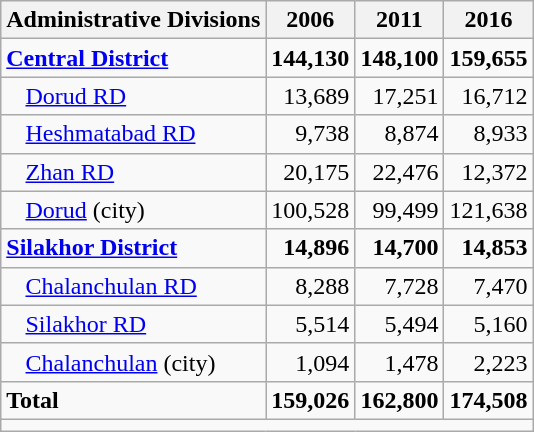<table class="wikitable">
<tr>
<th>Administrative Divisions</th>
<th>2006</th>
<th>2011</th>
<th>2016</th>
</tr>
<tr>
<td><strong><a href='#'>Central District</a></strong></td>
<td style="text-align: right;"><strong>144,130</strong></td>
<td style="text-align: right;"><strong>148,100</strong></td>
<td style="text-align: right;"><strong>159,655</strong></td>
</tr>
<tr>
<td style="padding-left: 1em;"><a href='#'>Dorud RD</a></td>
<td style="text-align: right;">13,689</td>
<td style="text-align: right;">17,251</td>
<td style="text-align: right;">16,712</td>
</tr>
<tr>
<td style="padding-left: 1em;"><a href='#'>Heshmatabad RD</a></td>
<td style="text-align: right;">9,738</td>
<td style="text-align: right;">8,874</td>
<td style="text-align: right;">8,933</td>
</tr>
<tr>
<td style="padding-left: 1em;"><a href='#'>Zhan RD</a></td>
<td style="text-align: right;">20,175</td>
<td style="text-align: right;">22,476</td>
<td style="text-align: right;">12,372</td>
</tr>
<tr>
<td style="padding-left: 1em;"><a href='#'>Dorud</a> (city)</td>
<td style="text-align: right;">100,528</td>
<td style="text-align: right;">99,499</td>
<td style="text-align: right;">121,638</td>
</tr>
<tr>
<td><strong><a href='#'>Silakhor District</a></strong></td>
<td style="text-align: right;"><strong>14,896</strong></td>
<td style="text-align: right;"><strong>14,700</strong></td>
<td style="text-align: right;"><strong>14,853</strong></td>
</tr>
<tr>
<td style="padding-left: 1em;"><a href='#'>Chalanchulan RD</a></td>
<td style="text-align: right;">8,288</td>
<td style="text-align: right;">7,728</td>
<td style="text-align: right;">7,470</td>
</tr>
<tr>
<td style="padding-left: 1em;"><a href='#'>Silakhor RD</a></td>
<td style="text-align: right;">5,514</td>
<td style="text-align: right;">5,494</td>
<td style="text-align: right;">5,160</td>
</tr>
<tr>
<td style="padding-left: 1em;"><a href='#'>Chalanchulan</a> (city)</td>
<td style="text-align: right;">1,094</td>
<td style="text-align: right;">1,478</td>
<td style="text-align: right;">2,223</td>
</tr>
<tr>
<td><strong>Total</strong></td>
<td style="text-align: right;"><strong>159,026</strong></td>
<td style="text-align: right;"><strong>162,800</strong></td>
<td style="text-align: right;"><strong>174,508</strong></td>
</tr>
<tr>
<td colspan=4></td>
</tr>
</table>
